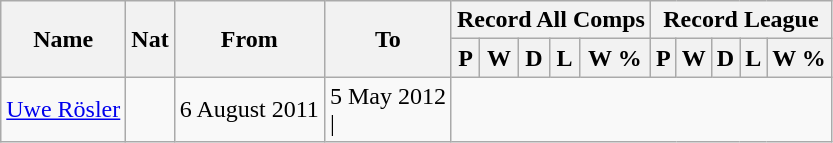<table class="wikitable" style="text-align: center">
<tr>
<th rowspan="2">Name</th>
<th rowspan="2">Nat</th>
<th rowspan="2">From</th>
<th rowspan="2">To</th>
<th colspan="5">Record All Comps</th>
<th colspan="5">Record League</th>
</tr>
<tr>
<th>P</th>
<th>W</th>
<th>D</th>
<th>L</th>
<th>W %</th>
<th>P</th>
<th>W</th>
<th>D</th>
<th>L</th>
<th>W %</th>
</tr>
<tr>
<td align=left><a href='#'>Uwe Rösler</a></td>
<td></td>
<td align=left>6 August 2011</td>
<td align=left>5 May 2012<br>|</td>
</tr>
</table>
